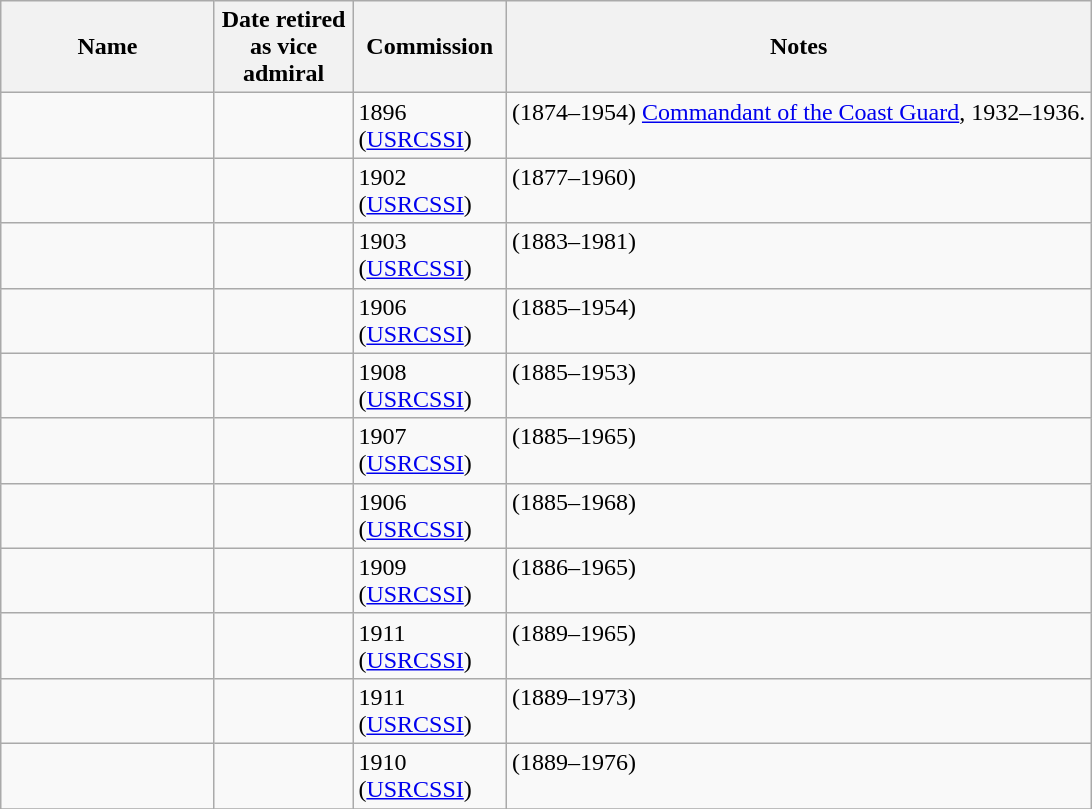<table class="wikitable sortable">
<tr>
<th width = 135>Name</th>
<th width = 85>Date retired as vice admiral </th>
<th width = 95>Commission </th>
<th class="unsortable">Notes</th>
</tr>
<tr valign=top>
<td></td>
<td align="right">  </td>
<td>1896 (<a href='#'>USRCSSI</a>)</td>
<td>(1874–1954) <a href='#'>Commandant of the Coast Guard</a>, 1932–1936.</td>
</tr>
<tr valign=top>
<td></td>
<td align="right">  </td>
<td>1902 (<a href='#'>USRCSSI</a>)</td>
<td>(1877–1960)</td>
</tr>
<tr valign=top>
<td></td>
<td align="right">  </td>
<td>1903 (<a href='#'>USRCSSI</a>)</td>
<td>(1883–1981)</td>
</tr>
<tr valign=top>
<td></td>
<td align="right">  </td>
<td>1906 (<a href='#'>USRCSSI</a>)</td>
<td>(1885–1954)</td>
</tr>
<tr valign=top>
<td></td>
<td align="right">  </td>
<td>1908 (<a href='#'>USRCSSI</a>)</td>
<td>(1885–1953)</td>
</tr>
<tr valign=top>
<td></td>
<td align="right">  </td>
<td>1907 (<a href='#'>USRCSSI</a>)</td>
<td>(1885–1965)</td>
</tr>
<tr valign=top>
<td></td>
<td align="right">  </td>
<td>1906 (<a href='#'>USRCSSI</a>)</td>
<td>(1885–1968)</td>
</tr>
<tr valign=top>
<td></td>
<td align="right">  </td>
<td>1909 (<a href='#'>USRCSSI</a>)</td>
<td>(1886–1965)</td>
</tr>
<tr valign=top>
<td></td>
<td align="right">  </td>
<td>1911 (<a href='#'>USRCSSI</a>)</td>
<td>(1889–1965)</td>
</tr>
<tr valign=top>
<td></td>
<td align="right">  </td>
<td>1911 (<a href='#'>USRCSSI</a>)</td>
<td>(1889–1973)</td>
</tr>
<tr valign=top>
<td></td>
<td align="right">  </td>
<td>1910 (<a href='#'>USRCSSI</a>)</td>
<td>(1889–1976)</td>
</tr>
<tr>
</tr>
</table>
